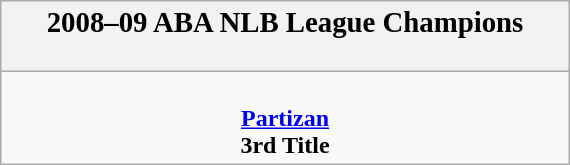<table class="wikitable" style="margin: 0 auto; width: 30%;">
<tr>
<th><big>2008–09 ABA NLB League Champions</big><br><br></th>
</tr>
<tr>
<td align=center><br><strong><a href='#'>Partizan</a></strong><br><strong>3rd Title</strong></td>
</tr>
</table>
